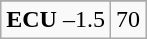<table class="wikitable">
<tr align="center">
</tr>
<tr align="center">
<td><strong>ECU</strong> –1.5</td>
<td>70</td>
</tr>
</table>
